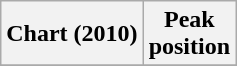<table class="wikitable sortable">
<tr>
<th>Chart (2010)</th>
<th>Peak<br>position</th>
</tr>
<tr>
</tr>
</table>
